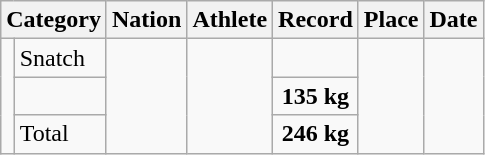<table class="wikitable" style="text-align:center;">
<tr>
<th colspan="2">Category</th>
<th>Nation</th>
<th>Athlete</th>
<th>Record</th>
<th>Place</th>
<th>Date</th>
</tr>
<tr>
<td rowspan="3"><strong></strong></td>
<td align="left">Snatch</td>
<td align="left" rowspan="3"></td>
<td align="left" rowspan="3"></td>
<td><strong></strong></td>
<td align="left" rowspan="3"></td>
<td align="left" rowspan="3"></td>
</tr>
<tr>
<td align="left"></td>
<td><strong>135 kg</strong></td>
</tr>
<tr>
<td align="left">Total</td>
<td><strong>246 kg</strong></td>
</tr>
</table>
